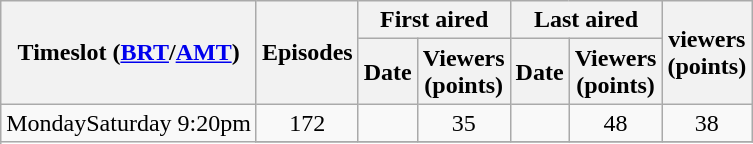<table class="wikitable" style="text-align: center">
<tr>
<th scope="col" rowspan="2">Timeslot (<a href='#'>BRT</a>/<a href='#'>AMT</a>)</th>
<th scope="col" rowspan="2" colspan="1">Episodes</th>
<th scope="col" colspan="2">First aired</th>
<th scope="col" colspan="2">Last aired</th>
<th scope="col" rowspan="2"> viewers <br> (points)</th>
</tr>
<tr>
<th scope="col">Date</th>
<th scope="col">Viewers<br>(points)</th>
<th scope="col">Date</th>
<th scope="col">Viewers<br>(points)</th>
</tr>
<tr>
<td rowspan="2">MondaySaturday 9:20pm</td>
<td rowspan="1">172</td>
<td></td>
<td rowspan="1">35</td>
<td></td>
<td>48</td>
<td>38</td>
</tr>
<tr>
</tr>
</table>
